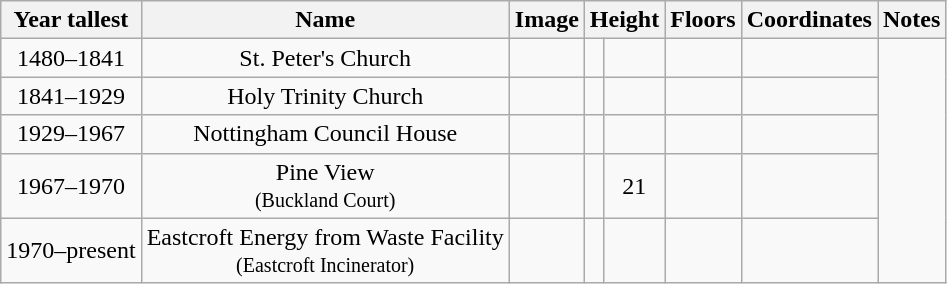<table class="wikitable sortable" style="text-align:center">
<tr>
<th>Year tallest</th>
<th>Name</th>
<th>Image</th>
<th colspan=2>Height</th>
<th>Floors</th>
<th>Coordinates</th>
<th class="unsortable">Notes</th>
</tr>
<tr>
<td>1480–1841</td>
<td>St. Peter's Church</td>
<td></td>
<td></td>
<td></td>
<td></td>
<td></td>
</tr>
<tr>
<td>1841–1929</td>
<td>Holy Trinity Church</td>
<td></td>
<td></td>
<td></td>
<td></td>
<td></td>
</tr>
<tr>
<td>1929–1967</td>
<td>Nottingham Council House</td>
<td></td>
<td></td>
<td></td>
<td></td>
<td></td>
</tr>
<tr>
<td>1967–1970</td>
<td>Pine View<br><small>(Buckland Court)</small></td>
<td></td>
<td></td>
<td>21</td>
<td></td>
<td></td>
</tr>
<tr>
<td>1970–present</td>
<td>Eastcroft Energy from Waste Facility<br><small>(Eastcroft Incinerator)</small></td>
<td></td>
<td></td>
<td></td>
<td></td>
<td></td>
</tr>
</table>
